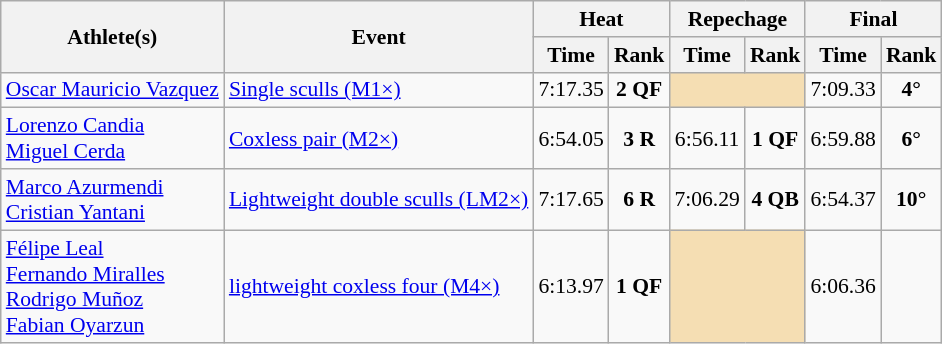<table class="wikitable" style="font-size:90%">
<tr>
<th rowspan="2">Athlete(s)</th>
<th rowspan="2">Event</th>
<th colspan="2">Heat</th>
<th colspan="2">Repechage</th>
<th colspan="2">Final</th>
</tr>
<tr>
<th>Time</th>
<th>Rank</th>
<th>Time</th>
<th>Rank</th>
<th>Time</th>
<th>Rank</th>
</tr>
<tr>
<td><a href='#'>Oscar Mauricio Vazquez</a></td>
<td><a href='#'>Single sculls (M1×)</a></td>
<td align=center>7:17.35</td>
<td align=center><strong>2 QF</strong></td>
<td align="center" colspan="2" bgcolor=wheat></td>
<td align=center>7:09.33</td>
<td align=center><strong>4°</strong></td>
</tr>
<tr>
<td><a href='#'>Lorenzo Candia</a><br><a href='#'>Miguel Cerda</a></td>
<td><a href='#'>Coxless pair (M2×)</a></td>
<td align=center>6:54.05</td>
<td align=center><strong>3 R</strong></td>
<td align=center>6:56.11</td>
<td align=center><strong>1 QF</strong></td>
<td align=center>6:59.88</td>
<td align=center><strong>6°</strong></td>
</tr>
<tr>
<td><a href='#'>Marco Azurmendi</a><br><a href='#'>Cristian Yantani</a></td>
<td><a href='#'>Lightweight double sculls (LM2×)</a></td>
<td align=center>7:17.65</td>
<td align=center><strong>6 R</strong></td>
<td align=center>7:06.29</td>
<td align=center><strong>4 QB</strong></td>
<td align=center>6:54.37</td>
<td align=center><strong>10°</strong></td>
</tr>
<tr>
<td><a href='#'>Félipe Leal</a><br><a href='#'>Fernando Miralles</a><br><a href='#'>Rodrigo Muñoz</a><br><a href='#'>Fabian Oyarzun</a></td>
<td><a href='#'>lightweight coxless four (M4×)</a></td>
<td align=center>6:13.97</td>
<td align=center><strong>1 QF</strong></td>
<td align="center" colspan="2" bgcolor=wheat></td>
<td align=center>6:06.36</td>
<td align=center></td>
</tr>
</table>
